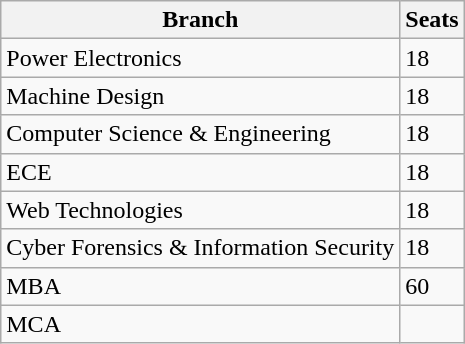<table class="wikitable">
<tr>
<th>Branch</th>
<th>Seats</th>
</tr>
<tr>
<td>Power Electronics</td>
<td>18</td>
</tr>
<tr>
<td>Machine Design</td>
<td>18</td>
</tr>
<tr>
<td>Computer Science & Engineering</td>
<td>18</td>
</tr>
<tr>
<td>ECE</td>
<td>18</td>
</tr>
<tr>
<td>Web Technologies</td>
<td>18</td>
</tr>
<tr>
<td>Cyber Forensics & Information Security</td>
<td>18</td>
</tr>
<tr>
<td>MBA</td>
<td>60</td>
</tr>
<tr>
<td>MCA</td>
<td></td>
</tr>
</table>
